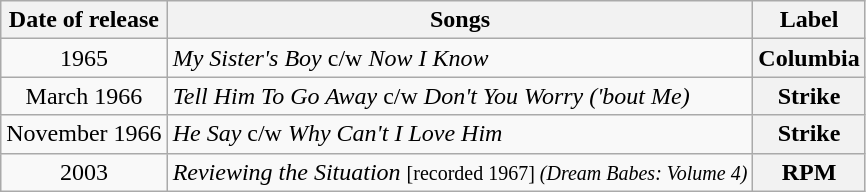<table class="wikitable">
<tr>
<th>Date of release</th>
<th>Songs</th>
<th>Label</th>
</tr>
<tr>
<td align="center" valign="top">1965</td>
<td align="left" valign="top"><em>My Sister's Boy</em> c/w <em>Now I Know</em></td>
<th>Columbia</th>
</tr>
<tr>
<td align="center" valign="top">March 1966</td>
<td align="left" valign="top"><em>Tell Him To Go Away</em> c/w <em>Don't You Worry ('bout Me)</em></td>
<th>Strike</th>
</tr>
<tr>
<td align="center" valign="top">November 1966</td>
<td align="left" valign="top"><em>He Say</em> c/w <em>Why Can't I Love Him</em></td>
<th>Strike</th>
</tr>
<tr>
<td align="center" valign="top">2003</td>
<td align="left" valign="top"><em>Reviewing the Situation</em> <small>[recorded 1967] <em>(Dream Babes: Volume 4)</em></small></td>
<th>RPM</th>
</tr>
</table>
